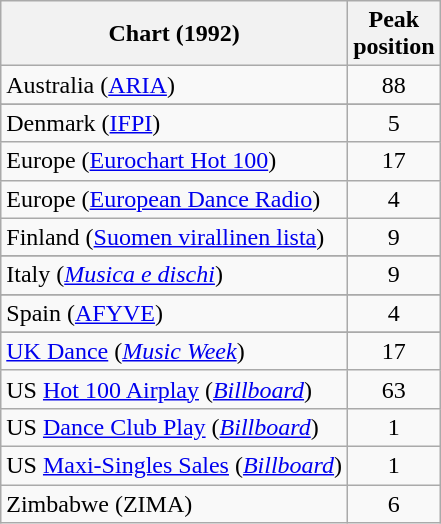<table class="wikitable sortable">
<tr>
<th>Chart (1992)</th>
<th>Peak<br>position</th>
</tr>
<tr>
<td>Australia (<a href='#'>ARIA</a>)</td>
<td align="center">88</td>
</tr>
<tr>
</tr>
<tr>
</tr>
<tr>
</tr>
<tr>
<td>Denmark (<a href='#'>IFPI</a>)</td>
<td align="center">5</td>
</tr>
<tr>
<td>Europe (<a href='#'>Eurochart Hot 100</a>)</td>
<td align="center">17</td>
</tr>
<tr>
<td>Europe (<a href='#'>European Dance Radio</a>)</td>
<td align="center">4</td>
</tr>
<tr>
<td>Finland (<a href='#'>Suomen virallinen lista</a>)</td>
<td align="center">9</td>
</tr>
<tr>
</tr>
<tr>
</tr>
<tr>
</tr>
<tr>
<td>Italy (<em><a href='#'>Musica e dischi</a></em>)</td>
<td align="center">9</td>
</tr>
<tr>
</tr>
<tr>
</tr>
<tr>
<td>Spain (<a href='#'>AFYVE</a>)</td>
<td align="center">4</td>
</tr>
<tr>
</tr>
<tr>
</tr>
<tr>
</tr>
<tr>
<td><a href='#'>UK Dance</a> (<em><a href='#'>Music Week</a></em>)</td>
<td align="center">17</td>
</tr>
<tr>
<td>US <a href='#'>Hot 100 Airplay</a> (<em><a href='#'>Billboard</a></em>)</td>
<td align="center">63</td>
</tr>
<tr>
<td>US <a href='#'>Dance Club Play</a> (<em><a href='#'>Billboard</a></em>)</td>
<td align="center">1</td>
</tr>
<tr>
<td>US <a href='#'>Maxi-Singles Sales</a> (<em><a href='#'>Billboard</a></em>)</td>
<td align="center">1</td>
</tr>
<tr>
<td>Zimbabwe (ZIMA)</td>
<td align="center">6</td>
</tr>
</table>
